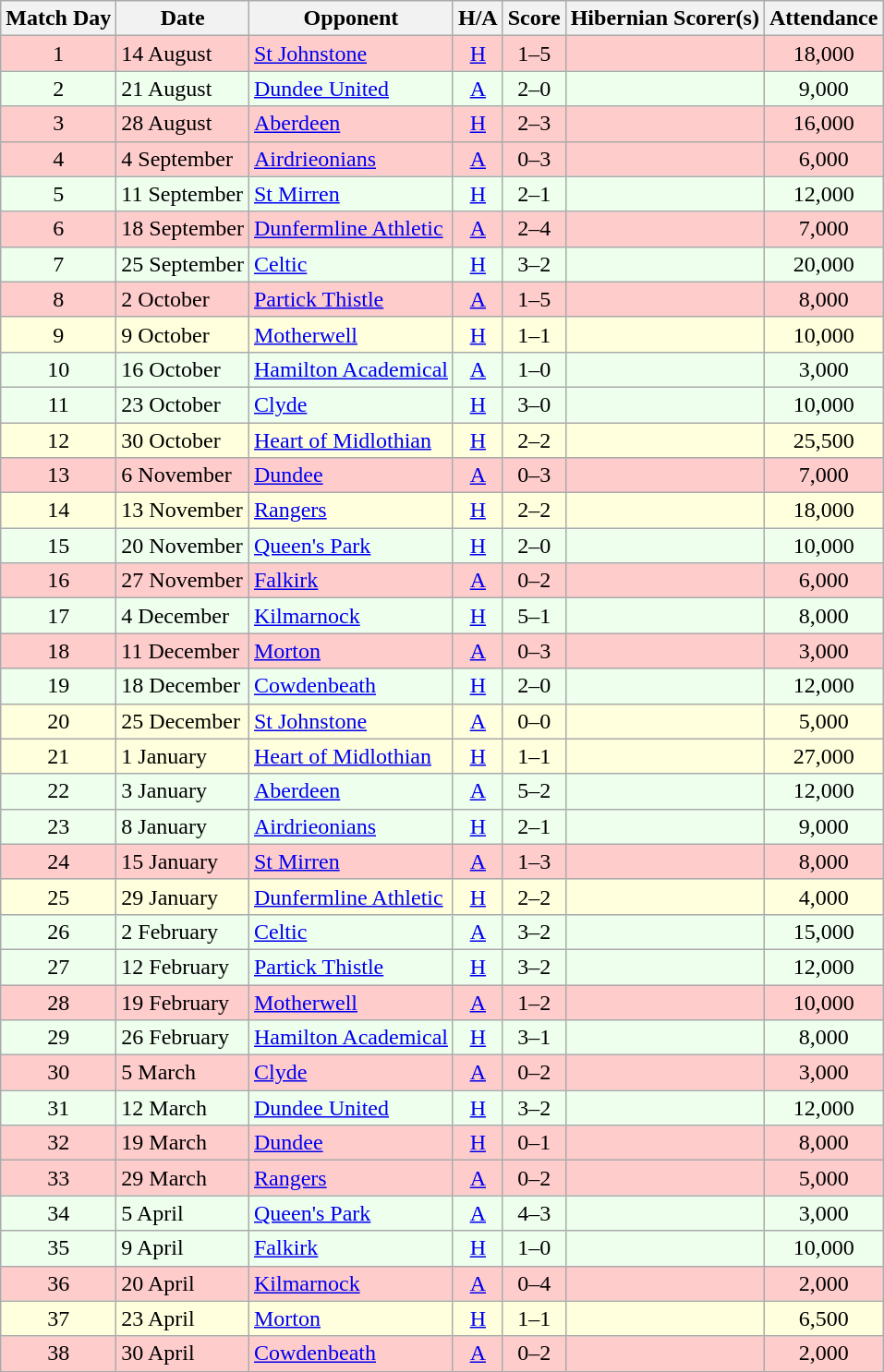<table class="wikitable" style="text-align:center">
<tr>
<th>Match Day</th>
<th>Date</th>
<th>Opponent</th>
<th>H/A</th>
<th>Score</th>
<th>Hibernian Scorer(s)</th>
<th>Attendance</th>
</tr>
<tr bgcolor=#FFCCCC>
<td>1</td>
<td align=left>14 August</td>
<td align=left><a href='#'>St Johnstone</a></td>
<td><a href='#'>H</a></td>
<td>1–5</td>
<td align=left></td>
<td>18,000</td>
</tr>
<tr bgcolor=#EEFFEE>
<td>2</td>
<td align=left>21 August</td>
<td align=left><a href='#'>Dundee United</a></td>
<td><a href='#'>A</a></td>
<td>2–0</td>
<td align=left></td>
<td>9,000</td>
</tr>
<tr bgcolor=#FFCCCC>
<td>3</td>
<td align=left>28 August</td>
<td align=left><a href='#'>Aberdeen</a></td>
<td><a href='#'>H</a></td>
<td>2–3</td>
<td align=left></td>
<td>16,000</td>
</tr>
<tr bgcolor=#FFCCCC>
<td>4</td>
<td align=left>4 September</td>
<td align=left><a href='#'>Airdrieonians</a></td>
<td><a href='#'>A</a></td>
<td>0–3</td>
<td align=left></td>
<td>6,000</td>
</tr>
<tr bgcolor=#EEFFEE>
<td>5</td>
<td align=left>11 September</td>
<td align=left><a href='#'>St Mirren</a></td>
<td><a href='#'>H</a></td>
<td>2–1</td>
<td align=left></td>
<td>12,000</td>
</tr>
<tr bgcolor=#FFCCCC>
<td>6</td>
<td align=left>18 September</td>
<td align=left><a href='#'>Dunfermline Athletic</a></td>
<td><a href='#'>A</a></td>
<td>2–4</td>
<td align=left></td>
<td>7,000</td>
</tr>
<tr bgcolor=#EEFFEE>
<td>7</td>
<td align=left>25 September</td>
<td align=left><a href='#'>Celtic</a></td>
<td><a href='#'>H</a></td>
<td>3–2</td>
<td align=left></td>
<td>20,000</td>
</tr>
<tr bgcolor=#FFCCCC>
<td>8</td>
<td align=left>2 October</td>
<td align=left><a href='#'>Partick Thistle</a></td>
<td><a href='#'>A</a></td>
<td>1–5</td>
<td align=left></td>
<td>8,000</td>
</tr>
<tr bgcolor=#FFFFDD>
<td>9</td>
<td align=left>9 October</td>
<td align=left><a href='#'>Motherwell</a></td>
<td><a href='#'>H</a></td>
<td>1–1</td>
<td align=left></td>
<td>10,000</td>
</tr>
<tr bgcolor=#EEFFEE>
<td>10</td>
<td align=left>16 October</td>
<td align=left><a href='#'>Hamilton Academical</a></td>
<td><a href='#'>A</a></td>
<td>1–0</td>
<td align=left></td>
<td>3,000</td>
</tr>
<tr bgcolor=#EEFFEE>
<td>11</td>
<td align=left>23 October</td>
<td align=left><a href='#'>Clyde</a></td>
<td><a href='#'>H</a></td>
<td>3–0</td>
<td align=left></td>
<td>10,000</td>
</tr>
<tr bgcolor=#FFFFDD>
<td>12</td>
<td align=left>30 October</td>
<td align=left><a href='#'>Heart of Midlothian</a></td>
<td><a href='#'>H</a></td>
<td>2–2</td>
<td align=left></td>
<td>25,500</td>
</tr>
<tr bgcolor=#FFCCCC>
<td>13</td>
<td align=left>6 November</td>
<td align=left><a href='#'>Dundee</a></td>
<td><a href='#'>A</a></td>
<td>0–3</td>
<td align=left></td>
<td>7,000</td>
</tr>
<tr bgcolor=#FFFFDD>
<td>14</td>
<td align=left>13 November</td>
<td align=left><a href='#'>Rangers</a></td>
<td><a href='#'>H</a></td>
<td>2–2</td>
<td align=left></td>
<td>18,000</td>
</tr>
<tr bgcolor=#EEFFEE>
<td>15</td>
<td align=left>20 November</td>
<td align=left><a href='#'>Queen's Park</a></td>
<td><a href='#'>H</a></td>
<td>2–0</td>
<td align=left></td>
<td>10,000</td>
</tr>
<tr bgcolor=#FFCCCC>
<td>16</td>
<td align=left>27 November</td>
<td align=left><a href='#'>Falkirk</a></td>
<td><a href='#'>A</a></td>
<td>0–2</td>
<td align=left></td>
<td>6,000</td>
</tr>
<tr bgcolor=#EEFFEE>
<td>17</td>
<td align=left>4 December</td>
<td align=left><a href='#'>Kilmarnock</a></td>
<td><a href='#'>H</a></td>
<td>5–1</td>
<td align=left></td>
<td>8,000</td>
</tr>
<tr bgcolor=#FFCCCC>
<td>18</td>
<td align=left>11 December</td>
<td align=left><a href='#'>Morton</a></td>
<td><a href='#'>A</a></td>
<td>0–3</td>
<td align=left></td>
<td>3,000</td>
</tr>
<tr bgcolor=#EEFFEE>
<td>19</td>
<td align=left>18 December</td>
<td align=left><a href='#'>Cowdenbeath</a></td>
<td><a href='#'>H</a></td>
<td>2–0</td>
<td align=left></td>
<td>12,000</td>
</tr>
<tr bgcolor=#FFFFDD>
<td>20</td>
<td align=left>25 December</td>
<td align=left><a href='#'>St Johnstone</a></td>
<td><a href='#'>A</a></td>
<td>0–0</td>
<td align=left></td>
<td>5,000</td>
</tr>
<tr bgcolor=#FFFFDD>
<td>21</td>
<td align=left>1 January</td>
<td align=left><a href='#'>Heart of Midlothian</a></td>
<td><a href='#'>H</a></td>
<td>1–1</td>
<td align=left></td>
<td>27,000</td>
</tr>
<tr bgcolor=#EEFFEE>
<td>22</td>
<td align=left>3 January</td>
<td align=left><a href='#'>Aberdeen</a></td>
<td><a href='#'>A</a></td>
<td>5–2</td>
<td align=left></td>
<td>12,000</td>
</tr>
<tr bgcolor=#EEFFEE>
<td>23</td>
<td align=left>8 January</td>
<td align=left><a href='#'>Airdrieonians</a></td>
<td><a href='#'>H</a></td>
<td>2–1</td>
<td align=left></td>
<td>9,000</td>
</tr>
<tr bgcolor=#FFCCCC>
<td>24</td>
<td align=left>15 January</td>
<td align=left><a href='#'>St Mirren</a></td>
<td><a href='#'>A</a></td>
<td>1–3</td>
<td align=left></td>
<td>8,000</td>
</tr>
<tr bgcolor=#FFFFDD>
<td>25</td>
<td align=left>29 January</td>
<td align=left><a href='#'>Dunfermline Athletic</a></td>
<td><a href='#'>H</a></td>
<td>2–2</td>
<td align=left></td>
<td>4,000</td>
</tr>
<tr bgcolor=#EEFFEE>
<td>26</td>
<td align=left>2 February</td>
<td align=left><a href='#'>Celtic</a></td>
<td><a href='#'>A</a></td>
<td>3–2</td>
<td align=left></td>
<td>15,000</td>
</tr>
<tr bgcolor=#EEFFEE>
<td>27</td>
<td align=left>12 February</td>
<td align=left><a href='#'>Partick Thistle</a></td>
<td><a href='#'>H</a></td>
<td>3–2</td>
<td align=left></td>
<td>12,000</td>
</tr>
<tr bgcolor=#FFCCCC>
<td>28</td>
<td align=left>19 February</td>
<td align=left><a href='#'>Motherwell</a></td>
<td><a href='#'>A</a></td>
<td>1–2</td>
<td align=left></td>
<td>10,000</td>
</tr>
<tr bgcolor=#EEFFEE>
<td>29</td>
<td align=left>26 February</td>
<td align=left><a href='#'>Hamilton Academical</a></td>
<td><a href='#'>H</a></td>
<td>3–1</td>
<td align=left></td>
<td>8,000</td>
</tr>
<tr bgcolor=#FFCCCC>
<td>30</td>
<td align=left>5 March</td>
<td align=left><a href='#'>Clyde</a></td>
<td><a href='#'>A</a></td>
<td>0–2</td>
<td align=left></td>
<td>3,000</td>
</tr>
<tr bgcolor=#EEFFEE>
<td>31</td>
<td align=left>12 March</td>
<td align=left><a href='#'>Dundee United</a></td>
<td><a href='#'>H</a></td>
<td>3–2</td>
<td align=left></td>
<td>12,000</td>
</tr>
<tr bgcolor=#FFCCCC>
<td>32</td>
<td align=left>19 March</td>
<td align=left><a href='#'>Dundee</a></td>
<td><a href='#'>H</a></td>
<td>0–1</td>
<td align=left></td>
<td>8,000</td>
</tr>
<tr bgcolor=#FFCCCC>
<td>33</td>
<td align=left>29 March</td>
<td align=left><a href='#'>Rangers</a></td>
<td><a href='#'>A</a></td>
<td>0–2</td>
<td align=left></td>
<td>5,000</td>
</tr>
<tr bgcolor=#EEFFEE>
<td>34</td>
<td align=left>5 April</td>
<td align=left><a href='#'>Queen's Park</a></td>
<td><a href='#'>A</a></td>
<td>4–3</td>
<td align=left></td>
<td>3,000</td>
</tr>
<tr bgcolor=#EEFFEE>
<td>35</td>
<td align=left>9 April</td>
<td align=left><a href='#'>Falkirk</a></td>
<td><a href='#'>H</a></td>
<td>1–0</td>
<td align=left></td>
<td>10,000</td>
</tr>
<tr bgcolor=#FFCCCC>
<td>36</td>
<td align=left>20 April</td>
<td align=left><a href='#'>Kilmarnock</a></td>
<td><a href='#'>A</a></td>
<td>0–4</td>
<td align=left></td>
<td>2,000</td>
</tr>
<tr bgcolor=#FFFFDD>
<td>37</td>
<td align=left>23 April</td>
<td align=left><a href='#'>Morton</a></td>
<td><a href='#'>H</a></td>
<td>1–1</td>
<td align=left></td>
<td>6,500</td>
</tr>
<tr bgcolor=#FFCCCC>
<td>38</td>
<td align=left>30 April</td>
<td align=left><a href='#'>Cowdenbeath</a></td>
<td><a href='#'>A</a></td>
<td>0–2</td>
<td align=left></td>
<td>2,000</td>
</tr>
</table>
